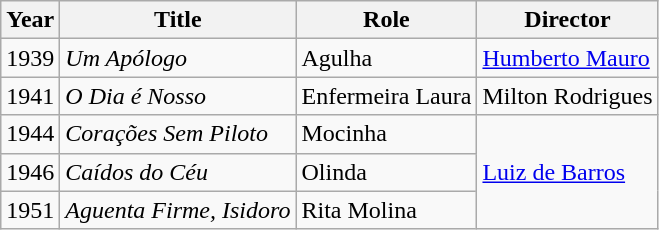<table class="wikitable">
<tr>
<th>Year</th>
<th>Title</th>
<th>Role</th>
<th>Director</th>
</tr>
<tr>
<td>1939</td>
<td><em>Um Apólogo</em></td>
<td>Agulha</td>
<td><a href='#'>Humberto Mauro</a></td>
</tr>
<tr>
<td>1941</td>
<td><em>O Dia é Nosso</em></td>
<td>Enfermeira Laura</td>
<td>Milton Rodrigues</td>
</tr>
<tr>
<td>1944</td>
<td><em>Corações Sem Piloto</em></td>
<td>Mocinha</td>
<td rowspan="3"><a href='#'>Luiz de Barros</a></td>
</tr>
<tr>
<td>1946</td>
<td><em>Caídos do Céu</em></td>
<td>Olinda</td>
</tr>
<tr>
<td>1951</td>
<td><em>Aguenta Firme, Isidoro</em></td>
<td>Rita Molina</td>
</tr>
</table>
